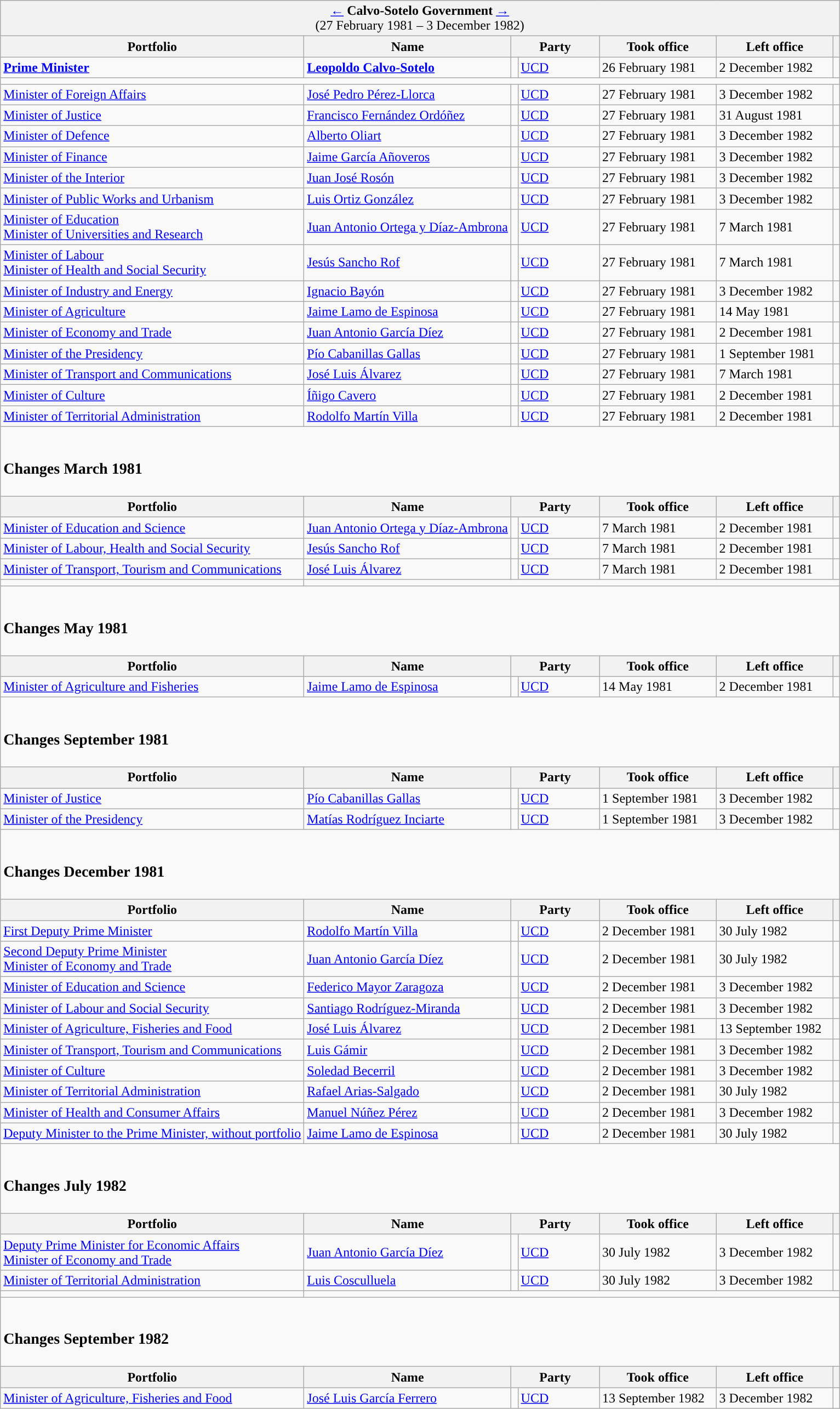<table class="wikitable">
<tr>
<td colspan="7" bgcolor="#F2F2F2" align="center"><a href='#'>←</a> <strong>Calvo-Sotelo Government</strong> <a href='#'>→</a><br>(27 February 1981 – 3 December 1982)</td>
</tr>
<tr>
<th>Portfolio</th>
<th>Name</th>
<th width="100px" colspan="2">Party</th>
<th width="135px">Took office</th>
<th width="135px">Left office</th>
<th></th>
</tr>
<tr>
<td><strong><a href='#'>Prime Minister</a></strong></td>
<td><strong><a href='#'>Leopoldo Calvo-Sotelo</a></strong></td>
<td width="1" style="background-color:"></td>
<td><a href='#'>UCD</a></td>
<td>26 February 1981</td>
<td>2 December 1982</td>
<td align="center"></td>
</tr>
<tr>
<td colspan="7"></td>
</tr>
<tr>
<td><a href='#'>Minister of Foreign Affairs</a></td>
<td><a href='#'>José Pedro Pérez-Llorca</a></td>
<td style="background-color:"></td>
<td><a href='#'>UCD</a></td>
<td>27 February 1981</td>
<td>3 December 1982</td>
<td align="center"></td>
</tr>
<tr>
<td><a href='#'>Minister of Justice</a></td>
<td><a href='#'>Francisco Fernández Ordóñez</a></td>
<td style="background-color:"></td>
<td><a href='#'>UCD</a></td>
<td>27 February 1981</td>
<td>31 August 1981</td>
<td align="center"></td>
</tr>
<tr>
<td><a href='#'>Minister of Defence</a></td>
<td><a href='#'>Alberto Oliart</a></td>
<td style="background-color:"></td>
<td><a href='#'>UCD</a></td>
<td>27 February 1981</td>
<td>3 December 1982</td>
<td align="center"></td>
</tr>
<tr>
<td><a href='#'>Minister of Finance</a></td>
<td><a href='#'>Jaime García Añoveros</a></td>
<td style="background-color:"></td>
<td><a href='#'>UCD</a></td>
<td>27 February 1981</td>
<td>3 December 1982</td>
<td align="center"></td>
</tr>
<tr>
<td><a href='#'>Minister of the Interior</a></td>
<td><a href='#'>Juan José Rosón</a></td>
<td style="background-color:"></td>
<td><a href='#'>UCD</a></td>
<td>27 February 1981</td>
<td>3 December 1982</td>
<td align="center"></td>
</tr>
<tr>
<td><a href='#'>Minister of Public Works and Urbanism</a></td>
<td><a href='#'>Luis Ortiz González</a></td>
<td style="background-color:"></td>
<td><a href='#'>UCD</a></td>
<td>27 February 1981</td>
<td>3 December 1982</td>
<td align="center"></td>
</tr>
<tr>
<td><a href='#'>Minister of Education</a><br><a href='#'>Minister of Universities and Research</a></td>
<td><a href='#'>Juan Antonio Ortega y Díaz-Ambrona</a></td>
<td style="background-color:"></td>
<td><a href='#'>UCD</a></td>
<td>27 February 1981</td>
<td>7 March 1981</td>
<td align="center"></td>
</tr>
<tr>
<td><a href='#'>Minister of Labour</a><br><a href='#'>Minister of Health and Social Security</a></td>
<td><a href='#'>Jesús Sancho Rof</a></td>
<td style="background-color:"></td>
<td><a href='#'>UCD</a></td>
<td>27 February 1981</td>
<td>7 March 1981</td>
<td align="center"></td>
</tr>
<tr>
<td><a href='#'>Minister of Industry and Energy</a></td>
<td><a href='#'>Ignacio Bayón</a></td>
<td style="background-color:"></td>
<td><a href='#'>UCD</a> </td>
<td>27 February 1981</td>
<td>3 December 1982</td>
<td align="center"></td>
</tr>
<tr>
<td><a href='#'>Minister of Agriculture</a></td>
<td><a href='#'>Jaime Lamo de Espinosa</a></td>
<td style="background-color:"></td>
<td><a href='#'>UCD</a></td>
<td>27 February 1981</td>
<td>14 May 1981</td>
<td align="center"></td>
</tr>
<tr>
<td><a href='#'>Minister of Economy and Trade</a></td>
<td><a href='#'>Juan Antonio García Díez</a></td>
<td style="background-color:"></td>
<td><a href='#'>UCD</a></td>
<td>27 February 1981</td>
<td>2 December 1981</td>
<td align="center"></td>
</tr>
<tr>
<td><a href='#'>Minister of the Presidency</a></td>
<td><a href='#'>Pío Cabanillas Gallas</a></td>
<td style="background-color:"></td>
<td><a href='#'>UCD</a></td>
<td>27 February 1981</td>
<td>1 September 1981</td>
<td align="center"></td>
</tr>
<tr>
<td><a href='#'>Minister of Transport and Communications</a></td>
<td><a href='#'>José Luis Álvarez</a></td>
<td style="background-color:"></td>
<td><a href='#'>UCD</a></td>
<td>27 February 1981</td>
<td>7 March 1981</td>
<td align="center"></td>
</tr>
<tr>
<td><a href='#'>Minister of Culture</a></td>
<td><a href='#'>Íñigo Cavero</a></td>
<td style="background-color:"></td>
<td><a href='#'>UCD</a></td>
<td>27 February 1981</td>
<td>2 December 1981</td>
<td align="center"></td>
</tr>
<tr>
<td><a href='#'>Minister of Territorial Administration</a></td>
<td><a href='#'>Rodolfo Martín Villa</a></td>
<td style="background-color:"></td>
<td><a href='#'>UCD</a></td>
<td>27 February 1981</td>
<td>2 December 1981</td>
<td align="center"></td>
</tr>
<tr>
<td colspan="7"><br><h3>Changes March 1981</h3></td>
</tr>
<tr>
<th>Portfolio</th>
<th>Name</th>
<th colspan="2">Party</th>
<th>Took office</th>
<th>Left office</th>
<th></th>
</tr>
<tr>
<td><a href='#'>Minister of Education and Science</a></td>
<td><a href='#'>Juan Antonio Ortega y Díaz-Ambrona</a></td>
<td style="background-color:"></td>
<td><a href='#'>UCD</a></td>
<td>7 March 1981</td>
<td>2 December 1981</td>
<td align="center"></td>
</tr>
<tr>
<td><a href='#'>Minister of Labour, Health and Social Security</a></td>
<td><a href='#'>Jesús Sancho Rof</a></td>
<td style="background-color:"></td>
<td><a href='#'>UCD</a></td>
<td>7 March 1981</td>
<td>2 December 1981</td>
<td align="center"></td>
</tr>
<tr>
<td><a href='#'>Minister of Transport, Tourism and Communications</a></td>
<td><a href='#'>José Luis Álvarez</a></td>
<td style="background-color:"></td>
<td><a href='#'>UCD</a></td>
<td>7 March 1981</td>
<td>2 December 1981</td>
<td align="center"></td>
</tr>
<tr>
<td></td>
<td colspan="6"></td>
</tr>
<tr>
<td colspan="7"><br><h3>Changes May 1981</h3></td>
</tr>
<tr>
<th>Portfolio</th>
<th>Name</th>
<th colspan="2">Party</th>
<th>Took office</th>
<th>Left office</th>
<th></th>
</tr>
<tr>
<td><a href='#'>Minister of Agriculture and Fisheries</a></td>
<td><a href='#'>Jaime Lamo de Espinosa</a></td>
<td style="background-color:"></td>
<td><a href='#'>UCD</a></td>
<td>14 May 1981</td>
<td>2 December 1981</td>
<td align="center"></td>
</tr>
<tr>
<td colspan="7"><br><h3>Changes September 1981</h3></td>
</tr>
<tr>
<th>Portfolio</th>
<th>Name</th>
<th colspan="2">Party</th>
<th>Took office</th>
<th>Left office</th>
<th></th>
</tr>
<tr>
<td><a href='#'>Minister of Justice</a></td>
<td><a href='#'>Pío Cabanillas Gallas</a></td>
<td style="background-color:"></td>
<td><a href='#'>UCD</a></td>
<td>1 September 1981</td>
<td>3 December 1982</td>
<td align="center"></td>
</tr>
<tr>
<td><a href='#'>Minister of the Presidency</a></td>
<td><a href='#'>Matías Rodríguez Inciarte</a></td>
<td style="background-color:"></td>
<td><a href='#'>UCD</a></td>
<td>1 September 1981</td>
<td>3 December 1982</td>
<td align="center"></td>
</tr>
<tr>
<td colspan="7"><br><h3>Changes December 1981</h3></td>
</tr>
<tr>
<th>Portfolio</th>
<th>Name</th>
<th colspan="2">Party</th>
<th>Took office</th>
<th>Left office</th>
<th></th>
</tr>
<tr>
<td><a href='#'>First Deputy Prime Minister</a></td>
<td><a href='#'>Rodolfo Martín Villa</a></td>
<td style="background-color:"></td>
<td><a href='#'>UCD</a></td>
<td>2 December 1981</td>
<td>30 July 1982</td>
<td align="center"></td>
</tr>
<tr>
<td><a href='#'>Second Deputy Prime Minister</a><br><a href='#'>Minister of Economy and Trade</a></td>
<td><a href='#'>Juan Antonio García Díez</a></td>
<td style="background-color:"></td>
<td><a href='#'>UCD</a></td>
<td>2 December 1981</td>
<td>30 July 1982</td>
<td align="center"></td>
</tr>
<tr>
<td><a href='#'>Minister of Education and Science</a></td>
<td><a href='#'>Federico Mayor Zaragoza</a></td>
<td style="background-color:"></td>
<td><a href='#'>UCD</a> </td>
<td>2 December 1981</td>
<td>3 December 1982</td>
<td align="center"></td>
</tr>
<tr>
<td><a href='#'>Minister of Labour and Social Security</a></td>
<td><a href='#'>Santiago Rodríguez-Miranda</a></td>
<td style="background-color:"></td>
<td><a href='#'>UCD</a> </td>
<td>2 December 1981</td>
<td>3 December 1982</td>
<td align="center"></td>
</tr>
<tr>
<td><a href='#'>Minister of Agriculture, Fisheries and Food</a></td>
<td><a href='#'>José Luis Álvarez</a></td>
<td style="background-color:"></td>
<td><a href='#'>UCD</a></td>
<td>2 December 1981</td>
<td>13 September 1982</td>
<td align="center"></td>
</tr>
<tr>
<td><a href='#'>Minister of Transport, Tourism and Communications</a></td>
<td><a href='#'>Luis Gámir</a></td>
<td style="background-color:"></td>
<td><a href='#'>UCD</a></td>
<td>2 December 1981</td>
<td>3 December 1982</td>
<td align="center"></td>
</tr>
<tr>
<td><a href='#'>Minister of Culture</a></td>
<td><a href='#'>Soledad Becerril</a></td>
<td style="background-color:"></td>
<td><a href='#'>UCD</a></td>
<td>2 December 1981</td>
<td>3 December 1982</td>
<td align="center"></td>
</tr>
<tr>
<td><a href='#'>Minister of Territorial Administration</a></td>
<td><a href='#'>Rafael Arias-Salgado</a></td>
<td style="background-color:"></td>
<td><a href='#'>UCD</a></td>
<td>2 December 1981</td>
<td>30 July 1982</td>
<td align="center"></td>
</tr>
<tr>
<td><a href='#'>Minister of Health and Consumer Affairs</a></td>
<td><a href='#'>Manuel Núñez Pérez</a></td>
<td style="background-color:"></td>
<td><a href='#'>UCD</a></td>
<td>2 December 1981</td>
<td>3 December 1982</td>
<td align="center"></td>
</tr>
<tr>
<td><a href='#'>Deputy Minister to the Prime Minister, without portfolio</a></td>
<td><a href='#'>Jaime Lamo de Espinosa</a></td>
<td style="background-color:"></td>
<td><a href='#'>UCD</a></td>
<td>2 December 1981</td>
<td>30 July 1982</td>
<td align="center"></td>
</tr>
<tr>
<td colspan="7"><br><h3>Changes July 1982</h3></td>
</tr>
<tr>
<th>Portfolio</th>
<th>Name</th>
<th colspan="2">Party</th>
<th>Took office</th>
<th>Left office</th>
<th></th>
</tr>
<tr>
<td><a href='#'>Deputy Prime Minister for Economic Affairs</a><br><a href='#'>Minister of Economy and Trade</a></td>
<td><a href='#'>Juan Antonio García Díez</a></td>
<td style="background-color:"></td>
<td><a href='#'>UCD</a></td>
<td>30 July 1982</td>
<td>3 December 1982</td>
<td align="center"></td>
</tr>
<tr>
<td><a href='#'>Minister of Territorial Administration</a></td>
<td><a href='#'>Luis Cosculluela</a></td>
<td style="background-color:"></td>
<td><a href='#'>UCD</a> </td>
<td>30 July 1982</td>
<td>3 December 1982</td>
<td align="center"></td>
</tr>
<tr>
<td></td>
<td colspan="6"></td>
</tr>
<tr>
<td colspan="7"><br><h3>Changes September 1982</h3></td>
</tr>
<tr>
<th>Portfolio</th>
<th>Name</th>
<th colspan="2">Party</th>
<th>Took office</th>
<th>Left office</th>
<th></th>
</tr>
<tr>
<td><a href='#'>Minister of Agriculture, Fisheries and Food</a></td>
<td><a href='#'>José Luis García Ferrero</a></td>
<td style="background-color:"></td>
<td><a href='#'>UCD</a> </td>
<td>13 September 1982</td>
<td>3 December 1982</td>
<td align="center"></td>
</tr>
</table>
